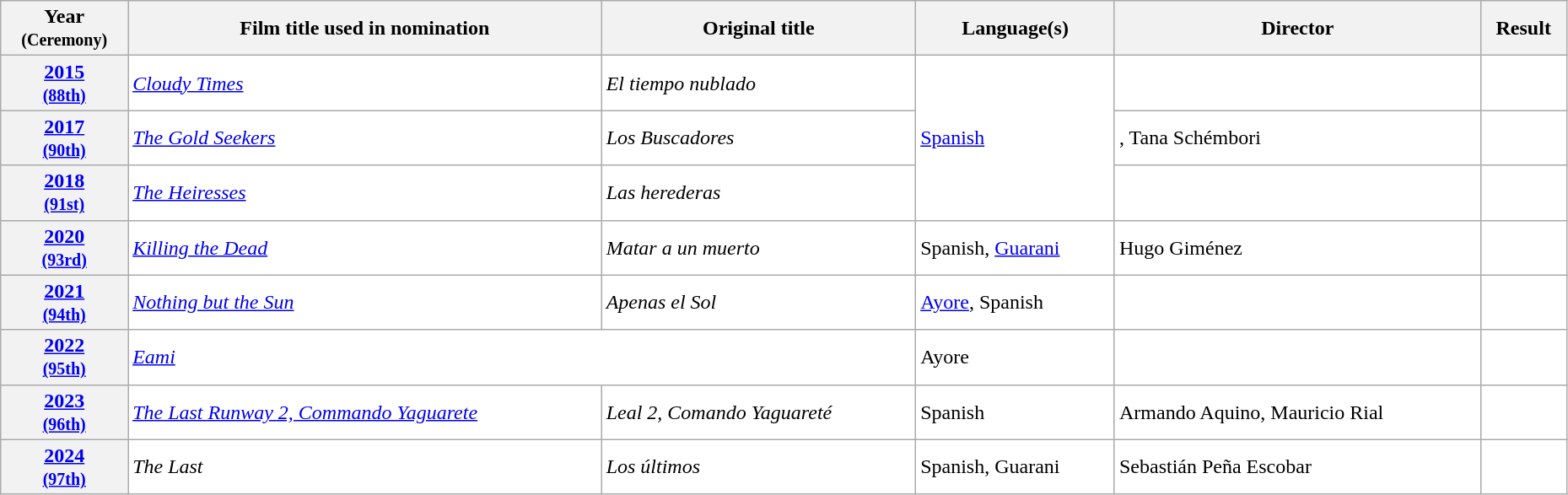<table class="wikitable sortable" width="98%" style="background:#ffffff;">
<tr>
<th>Year<br><small>(Ceremony)</small></th>
<th>Film title used in nomination</th>
<th>Original title</th>
<th>Language(s)</th>
<th>Director</th>
<th>Result</th>
</tr>
<tr>
<th align="center"><a href='#'>2015</a><br><small><a href='#'>(88th)</a></small></th>
<td><em><a href='#'>Cloudy Times</a></em></td>
<td><em>El tiempo nublado</em></td>
<td rowspan="3"><a href='#'>Spanish</a></td>
<td></td>
<td></td>
</tr>
<tr>
<th align="center"><a href='#'>2017</a><br><small><a href='#'>(90th)</a></small></th>
<td><em><a href='#'>The Gold Seekers</a></em></td>
<td><em>Los Buscadores</em></td>
<td>, Tana Schémbori</td>
<td></td>
</tr>
<tr>
<th align="center"><a href='#'>2018</a><br><small><a href='#'>(91st)</a></small></th>
<td><em><a href='#'>The Heiresses</a></em></td>
<td><em>Las herederas</em></td>
<td></td>
<td></td>
</tr>
<tr>
<th align="center"><a href='#'>2020</a><br><small><a href='#'>(93rd)</a></small></th>
<td><em><a href='#'>Killing the Dead</a></em></td>
<td><em>Matar a un muerto</em></td>
<td>Spanish, <a href='#'>Guarani</a></td>
<td>Hugo Giménez</td>
<td></td>
</tr>
<tr>
<th align="center"><a href='#'>2021</a><br><small><a href='#'>(94th)</a></small></th>
<td><em><a href='#'>Nothing but the Sun</a></em></td>
<td><em>Apenas el Sol</em></td>
<td><a href='#'>Ayore</a>, Spanish</td>
<td></td>
<td></td>
</tr>
<tr>
<th align="center"><a href='#'>2022</a><br><small><a href='#'>(95th)</a></small></th>
<td colspan="2"><em><a href='#'>Eami</a></em></td>
<td>Ayore</td>
<td></td>
<td></td>
</tr>
<tr>
<th align="center"><a href='#'>2023</a><br><small><a href='#'>(96th)</a></small></th>
<td><em><a href='#'>The Last Runway 2, Commando Yaguarete</a></em></td>
<td><em>Leal 2, Comando Yaguareté</em></td>
<td>Spanish</td>
<td>Armando Aquino, Mauricio Rial</td>
<td></td>
</tr>
<tr>
<th><a href='#'>2024</a><br><small><a href='#'>(97th)</a></small></th>
<td><em>The Last</em></td>
<td><em>Los últimos</em></td>
<td>Spanish, Guarani</td>
<td>Sebastián Peña Escobar</td>
<td></td>
</tr>
</table>
